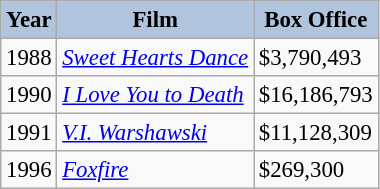<table class="wikitable" style="font-size:95%;">
<tr>
<th style="background:#B0C4DE;">Year</th>
<th style="background:#B0C4DE;">Film</th>
<th style="background:#B0C4DE;">Box Office</th>
</tr>
<tr>
<td>1988</td>
<td><em><a href='#'>Sweet Hearts Dance</a></em></td>
<td>$3,790,493</td>
</tr>
<tr>
<td>1990</td>
<td><em><a href='#'>I Love You to Death</a></em></td>
<td>$16,186,793</td>
</tr>
<tr>
<td>1991</td>
<td><em><a href='#'>V.I. Warshawski</a></em></td>
<td>$11,128,309</td>
</tr>
<tr>
<td>1996</td>
<td><em><a href='#'>Foxfire</a></em></td>
<td>$269,300</td>
</tr>
</table>
